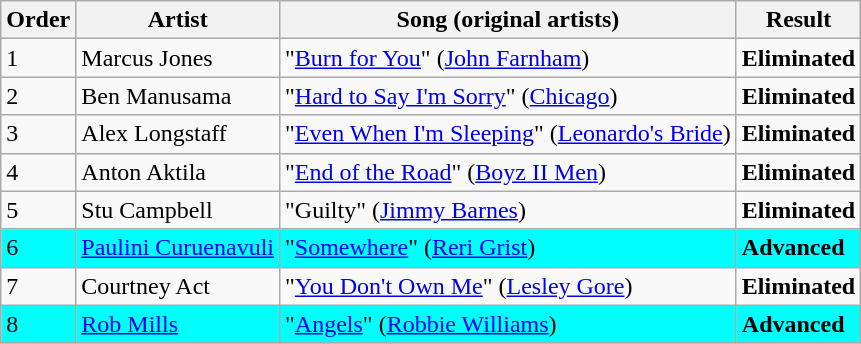<table class=wikitable>
<tr>
<th>Order</th>
<th>Artist</th>
<th>Song (original artists)</th>
<th>Result</th>
</tr>
<tr>
<td>1</td>
<td>Marcus Jones</td>
<td>"<a href='#'>Burn for You</a>" (<a href='#'>John Farnham</a>)</td>
<td><strong>Eliminated</strong></td>
</tr>
<tr>
<td>2</td>
<td>Ben Manusama</td>
<td>"<a href='#'>Hard to Say I'm Sorry</a>" (<a href='#'>Chicago</a>)</td>
<td><strong>Eliminated</strong></td>
</tr>
<tr>
<td>3</td>
<td>Alex Longstaff</td>
<td>"<a href='#'>Even When I'm Sleeping</a>" (<a href='#'>Leonardo's Bride</a>)</td>
<td><strong>Eliminated</strong></td>
</tr>
<tr>
<td>4</td>
<td>Anton Aktila</td>
<td>"<a href='#'>End of the Road</a>" (<a href='#'>Boyz II Men</a>)</td>
<td><strong>Eliminated</strong></td>
</tr>
<tr>
<td>5</td>
<td>Stu Campbell</td>
<td>"Guilty" (<a href='#'>Jimmy Barnes</a>)</td>
<td><strong>Eliminated</strong></td>
</tr>
<tr style="background:cyan;">
<td>6</td>
<td><a href='#'>Paulini Curuenavuli</a></td>
<td>"<a href='#'>Somewhere</a>" (<a href='#'>Reri Grist</a>)</td>
<td><strong>Advanced</strong></td>
</tr>
<tr>
<td>7</td>
<td>Courtney Act</td>
<td>"<a href='#'>You Don't Own Me</a>" (<a href='#'>Lesley Gore</a>)</td>
<td><strong>Eliminated</strong></td>
</tr>
<tr style="background:cyan;">
<td>8</td>
<td><a href='#'>Rob Mills</a></td>
<td>"<a href='#'>Angels</a>" (<a href='#'>Robbie Williams</a>)</td>
<td><strong>Advanced</strong></td>
</tr>
</table>
